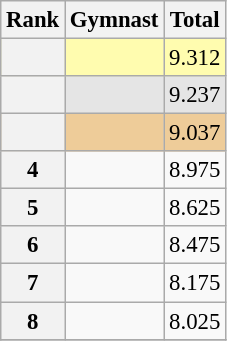<table class="wikitable sortable" style="text-align:center; font-size:95%">
<tr>
<th scope=col>Rank</th>
<th scope=col>Gymnast</th>
<th scope=col>Total</th>
</tr>
<tr bgcolor=fffcaf>
<th scope=row style="text-align:center"></th>
<td align=left></td>
<td>9.312</td>
</tr>
<tr bgcolor=e5e5e5>
<th scope=row style="text-align:center"></th>
<td align=left></td>
<td>9.237</td>
</tr>
<tr bgcolor=eecc99>
<th scope=row style="text-align:center"></th>
<td align=left></td>
<td>9.037</td>
</tr>
<tr>
<th scope=row style="text-align:center">4</th>
<td align=left></td>
<td>8.975</td>
</tr>
<tr>
<th scope=row style="text-align:center">5</th>
<td align=left></td>
<td>8.625</td>
</tr>
<tr>
<th scope=row style="text-align:center">6</th>
<td align=left></td>
<td>8.475</td>
</tr>
<tr>
<th scope=row style="text-align:center">7</th>
<td align=left></td>
<td>8.175</td>
</tr>
<tr>
<th scope=row style="text-align:center">8</th>
<td align=left></td>
<td>8.025</td>
</tr>
<tr>
</tr>
</table>
